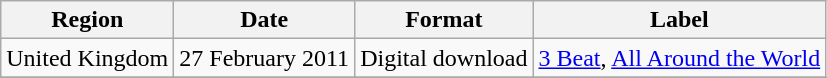<table class=wikitable>
<tr>
<th>Region</th>
<th>Date</th>
<th>Format</th>
<th>Label</th>
</tr>
<tr>
<td>United Kingdom</td>
<td>27 February 2011</td>
<td>Digital download</td>
<td><a href='#'>3 Beat</a>, <a href='#'>All Around the World</a></td>
</tr>
<tr>
</tr>
</table>
